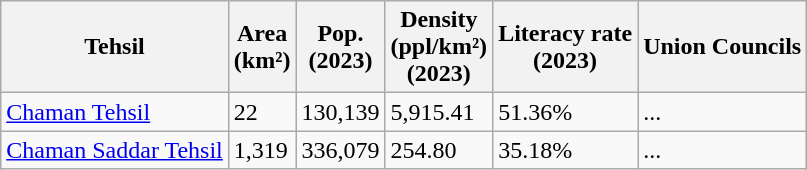<table class="wikitable sortable static-row-numbers static-row-header-hash">
<tr>
<th>Tehsil</th>
<th>Area<br>(km²)</th>
<th>Pop.<br>(2023)</th>
<th>Density<br>(ppl/km²)<br>(2023)</th>
<th>Literacy rate<br>(2023)</th>
<th>Union Councils</th>
</tr>
<tr>
<td><a href='#'>Chaman Tehsil</a></td>
<td>22</td>
<td>130,139</td>
<td>5,915.41</td>
<td>51.36%</td>
<td>...</td>
</tr>
<tr>
<td><a href='#'>Chaman Saddar Tehsil</a></td>
<td>1,319</td>
<td>336,079</td>
<td>254.80</td>
<td>35.18%</td>
<td>...</td>
</tr>
</table>
